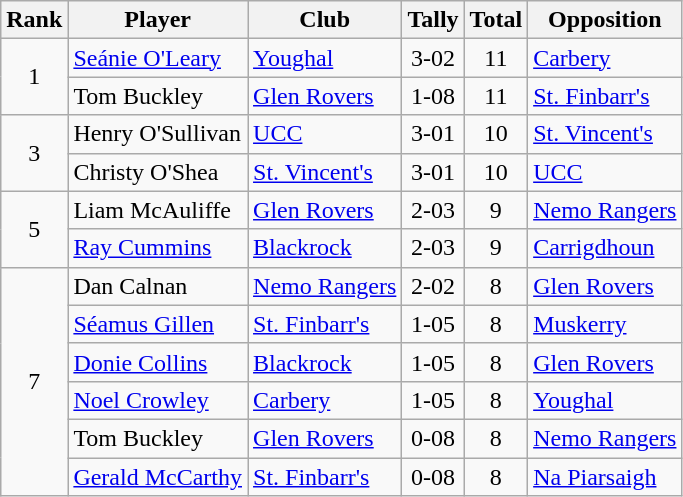<table class="wikitable">
<tr>
<th>Rank</th>
<th>Player</th>
<th>Club</th>
<th>Tally</th>
<th>Total</th>
<th>Opposition</th>
</tr>
<tr>
<td rowspan="2" style="text-align:center;">1</td>
<td><a href='#'>Seánie O'Leary</a></td>
<td><a href='#'>Youghal</a></td>
<td align=center>3-02</td>
<td align=center>11</td>
<td><a href='#'>Carbery</a></td>
</tr>
<tr>
<td>Tom Buckley</td>
<td><a href='#'>Glen Rovers</a></td>
<td align=center>1-08</td>
<td align=center>11</td>
<td><a href='#'>St. Finbarr's</a></td>
</tr>
<tr>
<td rowspan="2" style="text-align:center;">3</td>
<td>Henry O'Sullivan</td>
<td><a href='#'>UCC</a></td>
<td align=center>3-01</td>
<td align=center>10</td>
<td><a href='#'>St. Vincent's</a></td>
</tr>
<tr>
<td>Christy O'Shea</td>
<td><a href='#'>St. Vincent's</a></td>
<td align=center>3-01</td>
<td align=center>10</td>
<td><a href='#'>UCC</a></td>
</tr>
<tr>
<td rowspan="2" style="text-align:center;">5</td>
<td>Liam McAuliffe</td>
<td><a href='#'>Glen Rovers</a></td>
<td align=center>2-03</td>
<td align=center>9</td>
<td><a href='#'>Nemo Rangers</a></td>
</tr>
<tr>
<td><a href='#'>Ray Cummins</a></td>
<td><a href='#'>Blackrock</a></td>
<td align=center>2-03</td>
<td align=center>9</td>
<td><a href='#'>Carrigdhoun</a></td>
</tr>
<tr>
<td rowspan="6" style="text-align:center;">7</td>
<td>Dan Calnan</td>
<td><a href='#'>Nemo Rangers</a></td>
<td align=center>2-02</td>
<td align=center>8</td>
<td><a href='#'>Glen Rovers</a></td>
</tr>
<tr>
<td><a href='#'>Séamus Gillen</a></td>
<td><a href='#'>St. Finbarr's</a></td>
<td align=center>1-05</td>
<td align=center>8</td>
<td><a href='#'>Muskerry</a></td>
</tr>
<tr>
<td><a href='#'>Donie Collins</a></td>
<td><a href='#'>Blackrock</a></td>
<td align=center>1-05</td>
<td align=center>8</td>
<td><a href='#'>Glen Rovers</a></td>
</tr>
<tr>
<td><a href='#'>Noel Crowley</a></td>
<td><a href='#'>Carbery</a></td>
<td align=center>1-05</td>
<td align=center>8</td>
<td><a href='#'>Youghal</a></td>
</tr>
<tr>
<td>Tom Buckley</td>
<td><a href='#'>Glen Rovers</a></td>
<td align=center>0-08</td>
<td align=center>8</td>
<td><a href='#'>Nemo Rangers</a></td>
</tr>
<tr>
<td><a href='#'>Gerald McCarthy</a></td>
<td><a href='#'>St. Finbarr's</a></td>
<td align=center>0-08</td>
<td align=center>8</td>
<td><a href='#'>Na Piarsaigh</a></td>
</tr>
</table>
